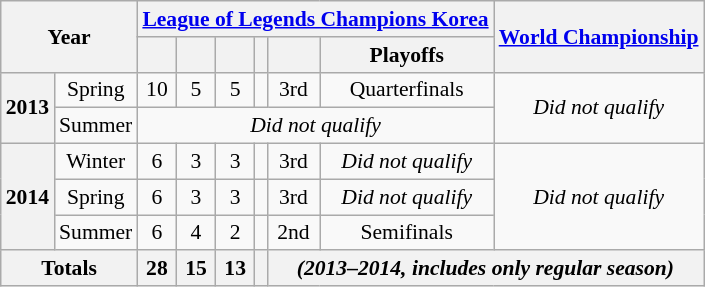<table class="wikitable sortable" style="font-size:90%; text-align:center; white-space:nowrap">
<tr>
<th rowspan=2 colspan=2>Year</th>
<th colspan=6><a href='#'>League of Legends Champions Korea</a></th>
<th rowspan=2><a href='#'>World Championship</a></th>
</tr>
<tr>
<th></th>
<th></th>
<th></th>
<th></th>
<th></th>
<th>Playoffs</th>
</tr>
<tr>
<th rowspan=2>2013</th>
<td>Spring</td>
<td>10</td>
<td>5</td>
<td>5</td>
<td></td>
<td>3rd</td>
<td>Quarterfinals</td>
<td rowspan=2><em>Did not qualify</em></td>
</tr>
<tr>
<td>Summer</td>
<td colspan=6><em>Did not qualify</em></td>
</tr>
<tr>
<th rowspan=3>2014</th>
<td>Winter</td>
<td>6</td>
<td>3</td>
<td>3</td>
<td></td>
<td>3rd</td>
<td><em>Did not qualify</em></td>
<td rowspan=3><em>Did not qualify</em></td>
</tr>
<tr>
<td>Spring</td>
<td>6</td>
<td>3</td>
<td>3</td>
<td></td>
<td>3rd</td>
<td><em>Did not qualify</em></td>
</tr>
<tr>
<td>Summer</td>
<td>6</td>
<td>4</td>
<td>2</td>
<td></td>
<td>2nd</td>
<td>Semifinals</td>
</tr>
<tr>
<th colspan=2>Totals</th>
<th>28</th>
<th>15</th>
<th>13</th>
<th></th>
<th colspan=4><em>(2013–2014, includes only regular season)</em></th>
</tr>
</table>
